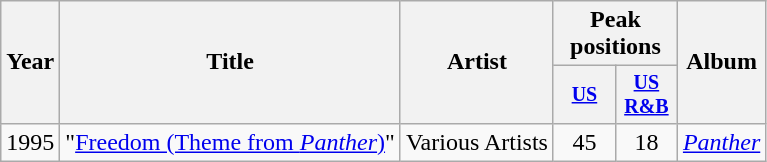<table class="wikitable" style="text-align:center;">
<tr>
<th rowspan="2">Year</th>
<th rowspan="2">Title</th>
<th rowspan="2">Artist</th>
<th colspan="2">Peak positions</th>
<th rowspan="2">Album</th>
</tr>
<tr style="font-size:smaller;">
<th width="35"><a href='#'>US</a><br></th>
<th width="35"><a href='#'>US<br>R&B</a><br></th>
</tr>
<tr>
<td>1995</td>
<td align="left">"<a href='#'>Freedom (Theme from <em>Panther</em>)</a>"</td>
<td>Various Artists</td>
<td>45</td>
<td>18</td>
<td align="left"><em><a href='#'>Panther</a></em></td>
</tr>
</table>
